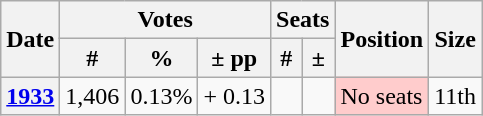<table class="wikitable">
<tr>
<th rowspan="2">Date</th>
<th colspan="3">Votes</th>
<th colspan="2">Seats</th>
<th rowspan="2">Position</th>
<th rowspan="2">Size</th>
</tr>
<tr>
<th>#</th>
<th>%</th>
<th>± pp</th>
<th>#</th>
<th>±</th>
</tr>
<tr>
<th><a href='#'>1933</a></th>
<td>1,406</td>
<td>0.13%</td>
<td>+ 0.13</td>
<td></td>
<td></td>
<td style="background-color:#FFCCCC">No seats</td>
<td align="center">11th</td>
</tr>
</table>
